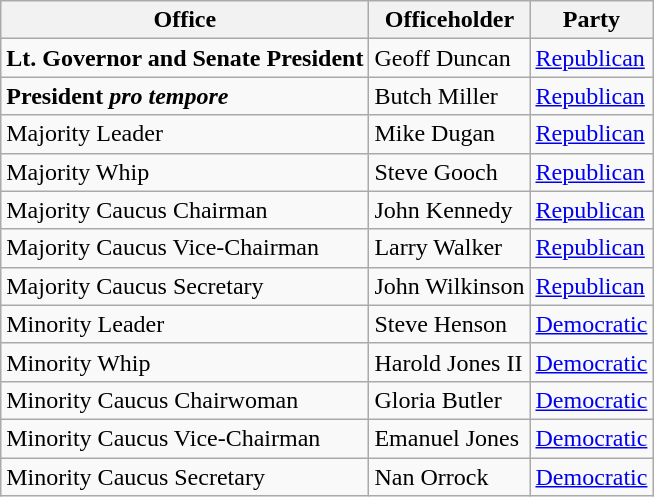<table class="wikitable">
<tr>
<th>Office</th>
<th>Officeholder</th>
<th>Party</th>
</tr>
<tr>
<td><strong>Lt. Governor and Senate President</strong></td>
<td>Geoff Duncan</td>
<td><a href='#'>Republican</a></td>
</tr>
<tr>
<td><strong>President <em>pro tempore<strong><em></td>
<td>Butch Miller</td>
<td><a href='#'>Republican</a></td>
</tr>
<tr>
<td></strong>Majority Leader<strong></td>
<td>Mike Dugan</td>
<td><a href='#'>Republican</a></td>
</tr>
<tr>
<td></strong>Majority Whip<strong></td>
<td>Steve Gooch</td>
<td><a href='#'>Republican</a></td>
</tr>
<tr>
<td></strong>Majority Caucus Chairman<strong></td>
<td>John Kennedy</td>
<td><a href='#'>Republican</a></td>
</tr>
<tr>
<td></strong>Majority Caucus Vice-Chairman<strong></td>
<td>Larry Walker</td>
<td><a href='#'>Republican</a></td>
</tr>
<tr>
<td></strong>Majority Caucus Secretary<strong></td>
<td>John Wilkinson</td>
<td><a href='#'>Republican</a></td>
</tr>
<tr>
<td></strong>Minority Leader<strong></td>
<td>Steve Henson</td>
<td><a href='#'>Democratic</a></td>
</tr>
<tr>
<td></strong>Minority Whip<strong></td>
<td>Harold Jones II</td>
<td><a href='#'>Democratic</a></td>
</tr>
<tr>
<td></strong>Minority Caucus Chairwoman<strong></td>
<td>Gloria Butler</td>
<td><a href='#'>Democratic</a></td>
</tr>
<tr>
<td></strong>Minority Caucus Vice-Chairman<strong></td>
<td>Emanuel Jones</td>
<td><a href='#'>Democratic</a></td>
</tr>
<tr>
<td></strong>Minority Caucus Secretary<strong></td>
<td>Nan Orrock</td>
<td><a href='#'>Democratic</a></td>
</tr>
</table>
